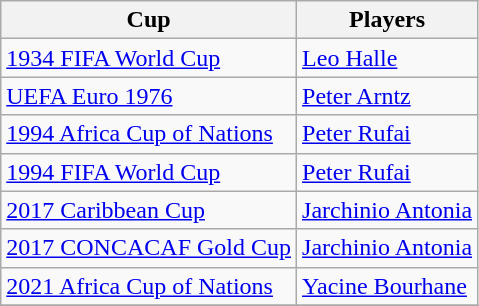<table class="wikitable" style="text-align: left">
<tr style="text-align: center">
<th>Cup</th>
<th>Players</th>
</tr>
<tr>
<td align="left"> <a href='#'>1934 FIFA World Cup</a></td>
<td> <a href='#'>Leo Halle</a></td>
</tr>
<tr>
<td align="left"> <a href='#'>UEFA Euro 1976</a></td>
<td> <a href='#'>Peter Arntz</a></td>
</tr>
<tr>
<td align="left"> <a href='#'>1994 Africa Cup of Nations</a></td>
<td> <a href='#'>Peter Rufai</a></td>
</tr>
<tr>
<td align="left"> <a href='#'>1994 FIFA World Cup</a></td>
<td> <a href='#'>Peter Rufai</a></td>
</tr>
<tr>
<td align="left"> <a href='#'>2017 Caribbean Cup</a></td>
<td> <a href='#'>Jarchinio Antonia</a></td>
</tr>
<tr>
<td align="left"> <a href='#'>2017 CONCACAF Gold Cup</a></td>
<td> <a href='#'>Jarchinio Antonia</a></td>
</tr>
<tr>
<td align="left"> <a href='#'>2021 Africa Cup of Nations</a></td>
<td> <a href='#'>Yacine Bourhane</a></td>
</tr>
<tr>
</tr>
</table>
